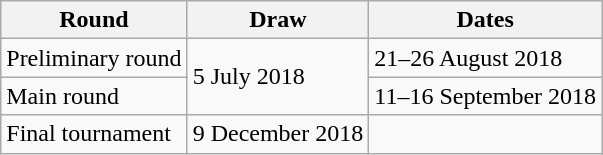<table class="wikitable">
<tr>
<th>Round</th>
<th>Draw</th>
<th>Dates</th>
</tr>
<tr>
<td>Preliminary round</td>
<td rowspan=2>5 July 2018</td>
<td>21–26 August 2018</td>
</tr>
<tr>
<td>Main round</td>
<td>11–16 September 2018</td>
</tr>
<tr>
<td>Final tournament</td>
<td>9 December 2018</td>
<td></td>
</tr>
</table>
